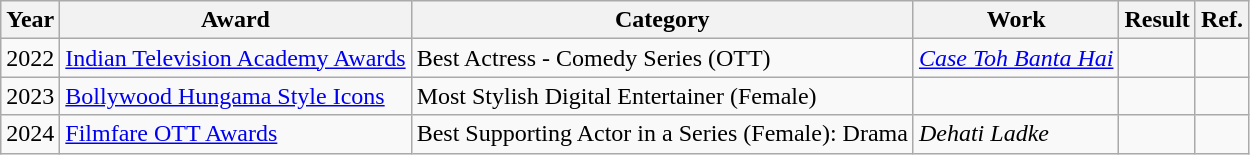<table class="wikitable sortable">
<tr>
<th>Year</th>
<th>Award</th>
<th>Category</th>
<th>Work</th>
<th>Result</th>
<th>Ref.</th>
</tr>
<tr>
<td>2022</td>
<td><a href='#'>Indian Television Academy Awards</a></td>
<td>Best Actress - Comedy Series (OTT)</td>
<td><em><a href='#'>Case Toh Banta Hai</a></em></td>
<td></td>
<td></td>
</tr>
<tr>
<td>2023</td>
<td><a href='#'>Bollywood Hungama Style Icons</a></td>
<td>Most Stylish Digital Entertainer (Female)</td>
<td></td>
<td></td>
<td></td>
</tr>
<tr>
<td>2024</td>
<td><a href='#'>Filmfare OTT Awards</a></td>
<td>Best Supporting Actor in a Series (Female): Drama</td>
<td><em>Dehati Ladke</em></td>
<td></td>
<td></td>
</tr>
</table>
